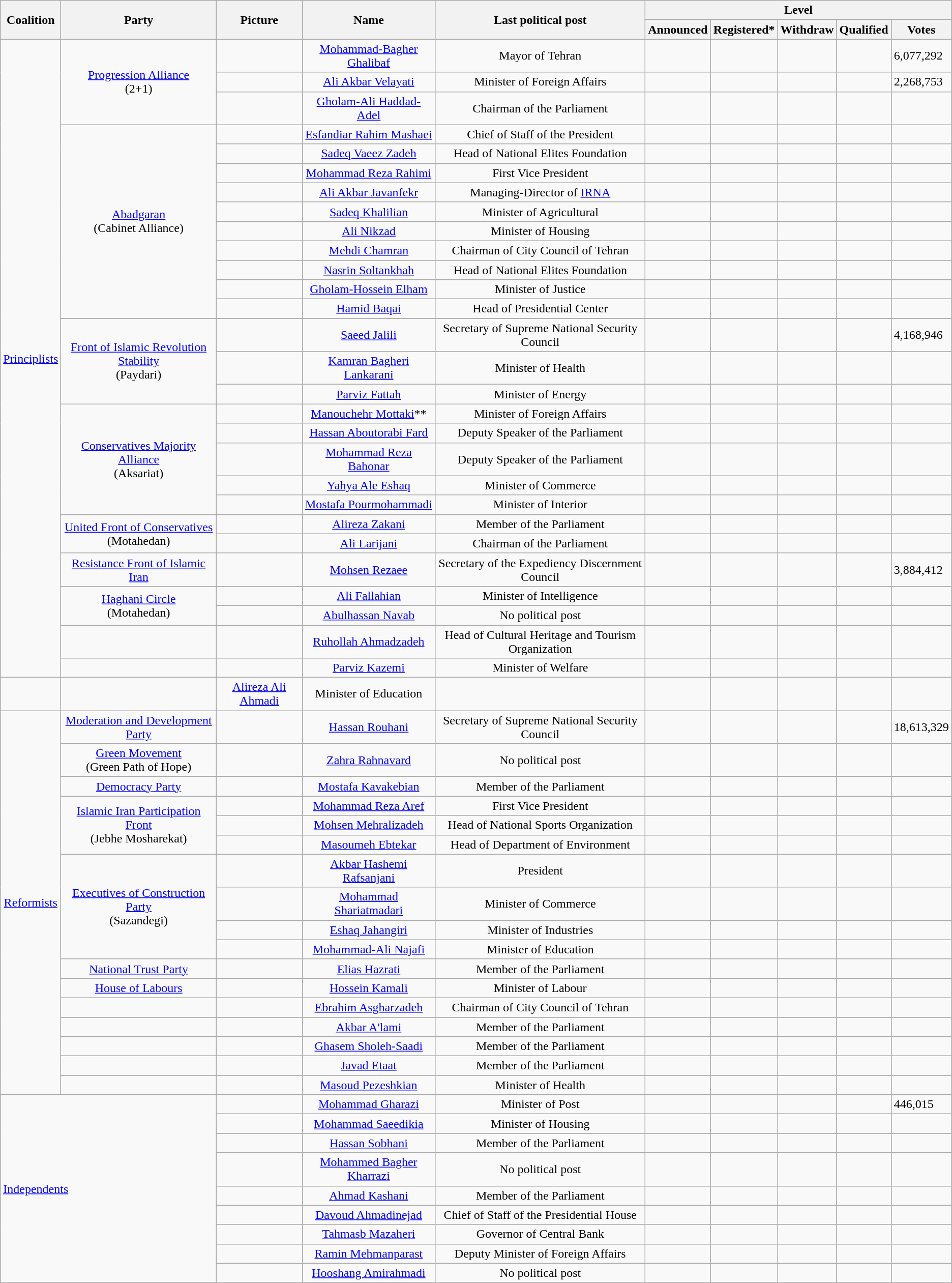<table class="wikitable">
<tr>
<th rowspan="2" scope="col">Coalition</th>
<th rowspan="2" scope="col">Party</th>
<th rowspan="2" scope="col">Picture</th>
<th rowspan="2" scope="col">Name</th>
<th rowspan="2" scope="col">Last political post</th>
<th colspan="5">Level</th>
</tr>
<tr>
<th scope="col">Announced</th>
<th scope="col">Registered*</th>
<th scope="col">Withdraw</th>
<th scope="col">Qualified</th>
<th scope="col">Votes</th>
</tr>
<tr>
<td rowspan="29" style="text-align:center;"><a href='#'>Principlists</a></td>
<td rowspan="3" style="text-align:center;"><a href='#'>Progression Alliance</a><br>(2+1)</td>
<td style="text-align:center;"></td>
<td style="text-align:center;"><a href='#'>Mohammad-Bagher Ghalibaf</a><br></td>
<td style="text-align:center;">Mayor of Tehran<br></td>
<td></td>
<td></td>
<td></td>
<td></td>
<td>6,077,292</td>
</tr>
<tr>
<td style="text-align:center;"></td>
<td style="text-align:center;"><a href='#'>Ali Akbar Velayati</a><br></td>
<td style="text-align:center;">Minister of Foreign Affairs<br></td>
<td></td>
<td></td>
<td></td>
<td></td>
<td>2,268,753</td>
</tr>
<tr>
<td style="text-align:center;"></td>
<td style="text-align:center;"><a href='#'>Gholam-Ali Haddad-Adel</a><br></td>
<td style="text-align:center;">Chairman of the Parliament<br></td>
<td></td>
<td></td>
<td></td>
<td></td>
<td></td>
</tr>
<tr>
<td rowspan="10" style="text-align:center;"><a href='#'>Abadgaran</a><br>(Cabinet Alliance)</td>
<td style="text-align:center;"></td>
<td style="text-align:center;"><a href='#'>Esfandiar Rahim Mashaei</a><br></td>
<td style="text-align:center;">Chief of Staff of the President<br></td>
<td></td>
<td></td>
<td></td>
<td></td>
<td></td>
</tr>
<tr>
<td style="text-align:center;"></td>
<td style="text-align:center;"><a href='#'>Sadeq Vaeez Zadeh</a><br></td>
<td style="text-align:center;">Head of National Elites Foundation<br></td>
<td></td>
<td></td>
<td></td>
<td></td>
<td></td>
</tr>
<tr>
<td style="text-align:center;"></td>
<td style="text-align:center;"><a href='#'>Mohammad Reza Rahimi</a><br></td>
<td style="text-align:center;">First Vice President<br></td>
<td></td>
<td></td>
<td></td>
<td></td>
<td></td>
</tr>
<tr>
<td style="text-align:center;"></td>
<td style="text-align:center;"><a href='#'>Ali Akbar Javanfekr</a><br></td>
<td style="text-align:center;">Managing-Director of <a href='#'>IRNA</a><br></td>
<td></td>
<td></td>
<td></td>
<td></td>
<td></td>
</tr>
<tr>
<td style="text-align:center;"></td>
<td style="text-align:center;"><a href='#'>Sadeq Khalilian</a><br></td>
<td style="text-align:center;">Minister of Agricultural<br></td>
<td></td>
<td></td>
<td></td>
<td></td>
<td></td>
</tr>
<tr>
<td style="text-align:center;"></td>
<td style="text-align:center;"><a href='#'>Ali Nikzad</a><br></td>
<td style="text-align:center;">Minister of Housing<br></td>
<td></td>
<td></td>
<td></td>
<td></td>
<td></td>
</tr>
<tr>
<td style="text-align:center;"></td>
<td style="text-align:center;"><a href='#'>Mehdi Chamran</a><br></td>
<td style="text-align:center;">Chairman of City Council of Tehran<br></td>
<td></td>
<td></td>
<td></td>
<td></td>
<td></td>
</tr>
<tr>
<td style="text-align:center;"></td>
<td style="text-align:center;"><a href='#'>Nasrin Soltankhah</a><br></td>
<td style="text-align:center;">Head of National Elites Foundation<br></td>
<td></td>
<td></td>
<td></td>
<td></td>
<td></td>
</tr>
<tr>
<td style="text-align:center;"></td>
<td style="text-align:center;"><a href='#'>Gholam-Hossein Elham</a><br></td>
<td style="text-align:center;">Minister of Justice<br></td>
<td></td>
<td></td>
<td></td>
<td></td>
<td></td>
</tr>
<tr>
<td style="text-align:center;"></td>
<td style="text-align:center;"><a href='#'>Hamid Baqai</a><br></td>
<td style="text-align:center;">Head of Presidential Center<br></td>
<td></td>
<td></td>
<td></td>
<td></td>
<td></td>
</tr>
<tr>
</tr>
<tr>
<td rowspan="3" style="text-align:center;"><a href='#'>Front of Islamic Revolution Stability</a><br>(Paydari)</td>
<td style="text-align:center;"></td>
<td style="text-align:center;"><a href='#'>Saeed Jalili</a><br></td>
<td style="text-align:center;">Secretary of Supreme National Security Council<br></td>
<td></td>
<td></td>
<td></td>
<td></td>
<td>4,168,946</td>
</tr>
<tr>
<td style="text-align:center;"></td>
<td style="text-align:center;"><a href='#'>Kamran Bagheri Lankarani</a><br></td>
<td style="text-align:center;">Minister of Health<br></td>
<td></td>
<td></td>
<td></td>
<td></td>
<td></td>
</tr>
<tr>
<td style="text-align:center;"></td>
<td style="text-align:center;"><a href='#'>Parviz Fattah</a><br></td>
<td style="text-align:center;">Minister of Energy<br></td>
<td></td>
<td></td>
<td></td>
<td></td>
<td></td>
</tr>
<tr>
<td rowspan="5" style="text-align:center;"><a href='#'>Conservatives Majority Alliance</a><br>(Aksariat)</td>
<td style="text-align:center;"></td>
<td style="text-align:center;"><a href='#'>Manouchehr Mottaki</a>**<br></td>
<td style="text-align:center;">Minister of Foreign Affairs<br></td>
<td></td>
<td></td>
<td></td>
<td></td>
<td></td>
</tr>
<tr>
<td style="text-align:center;"></td>
<td style="text-align:center;"><a href='#'>Hassan Aboutorabi Fard</a><br></td>
<td style="text-align:center;">Deputy Speaker of the Parliament<br></td>
<td></td>
<td></td>
<td></td>
<td></td>
<td></td>
</tr>
<tr>
<td style="text-align:center;"></td>
<td style="text-align:center;"><a href='#'>Mohammad Reza Bahonar</a><br></td>
<td style="text-align:center;">Deputy Speaker of the Parliament<br></td>
<td></td>
<td></td>
<td></td>
<td></td>
<td></td>
</tr>
<tr>
<td style="text-align:center;"></td>
<td style="text-align:center;"><a href='#'>Yahya Ale Eshaq</a><br></td>
<td style="text-align:center;">Minister of Commerce<br></td>
<td></td>
<td></td>
<td></td>
<td></td>
<td></td>
</tr>
<tr>
<td style="text-align:center;"></td>
<td style="text-align:center;"><a href='#'>Mostafa Pourmohammadi</a><br></td>
<td style="text-align:center;">Minister of Interior<br></td>
<td></td>
<td></td>
<td></td>
<td></td>
<td></td>
</tr>
<tr>
<td rowspan="2" style="text-align:center;"><a href='#'>United Front of Conservatives</a><br>(Motahedan)</td>
<td style="text-align:center;"></td>
<td style="text-align:center;"><a href='#'>Alireza Zakani</a><br></td>
<td style="text-align:center;">Member of the Parliament<br></td>
<td></td>
<td></td>
<td></td>
<td></td>
<td></td>
</tr>
<tr>
<td style="text-align:center;"></td>
<td style="text-align:center;"><a href='#'>Ali Larijani</a><br></td>
<td style="text-align:center;">Chairman of the Parliament<br></td>
<td></td>
<td></td>
<td></td>
<td></td>
<td></td>
</tr>
<tr>
<td style="text-align:center;"><a href='#'>Resistance Front of Islamic Iran</a></td>
<td style="text-align:center;"></td>
<td style="text-align:center;"><a href='#'>Mohsen Rezaee</a><br></td>
<td style="text-align:center;">Secretary of the Expediency Discernment Council<br></td>
<td></td>
<td></td>
<td></td>
<td></td>
<td>3,884,412</td>
</tr>
<tr>
<td rowspan="2" style="text-align:center;"><a href='#'>Haghani Circle</a><br>(Motahedan)</td>
<td style="text-align:center;"></td>
<td style="text-align:center;"><a href='#'>Ali Fallahian</a><br></td>
<td style="text-align:center;">Minister of Intelligence<br></td>
<td></td>
<td></td>
<td></td>
<td></td>
<td></td>
</tr>
<tr>
<td style="text-align:center;"></td>
<td style="text-align:center;"><a href='#'>Abulhassan Navab</a><br></td>
<td style="text-align:center;">No political post</td>
<td></td>
<td></td>
<td></td>
<td></td>
<td></td>
</tr>
<tr>
<td></td>
<td style="text-align:center;"></td>
<td style="text-align:center;"><a href='#'>Ruhollah Ahmadzadeh</a><br></td>
<td style="text-align:center;">Head of Cultural Heritage and Tourism Organization<br></td>
<td></td>
<td></td>
<td></td>
<td></td>
<td></td>
</tr>
<tr>
<td></td>
<td style="text-align:center;"></td>
<td style="text-align:center;"><a href='#'>Parviz Kazemi</a><br></td>
<td style="text-align:center;">Minister of Welfare<br></td>
<td></td>
<td></td>
<td></td>
<td></td>
<td></td>
</tr>
<tr>
<td></td>
<td style="text-align:center;"></td>
<td style="text-align:center;"><a href='#'>Alireza Ali Ahmadi</a><br></td>
<td style="text-align:center;">Minister of Education<br></td>
<td></td>
<td></td>
<td></td>
<td></td>
<td></td>
</tr>
<tr>
<td rowspan="17" style="text-align:center;"><a href='#'>Reformists</a></td>
<td rowspan="1" style="text-align:center;"><a href='#'>Moderation and Development Party</a></td>
<td style="text-align:center;"></td>
<td style="text-align:center;"><a href='#'>Hassan Rouhani</a><br></td>
<td style="text-align:center;">Secretary of Supreme National Security Council<br></td>
<td></td>
<td></td>
<td></td>
<td></td>
<td>18,613,329</td>
</tr>
<tr>
<td rowspan="1" style="text-align:center;"><a href='#'>Green Movement</a><br>(Green Path of Hope)</td>
<td style="text-align:center;"></td>
<td style="text-align:center;"><a href='#'>Zahra Rahnavard</a><br></td>
<td style="text-align:center;">No political post</td>
<td></td>
<td></td>
<td></td>
<td></td>
<td></td>
</tr>
<tr>
<td rowspan="1" style="text-align:center;"><a href='#'>Democracy Party</a></td>
<td style="text-align:center;"></td>
<td style="text-align:center;"><a href='#'>Mostafa Kavakebian</a><br></td>
<td style="text-align:center;">Member of the Parliament<br></td>
<td></td>
<td></td>
<td></td>
<td></td>
<td></td>
</tr>
<tr>
<td rowspan="3" style="text-align:center;"><a href='#'>Islamic Iran Participation Front</a><br>(Jebhe Mosharekat)</td>
<td style="text-align:center;"></td>
<td style="text-align:center;"><a href='#'>Mohammad Reza Aref</a><br></td>
<td style="text-align:center;">First Vice President<br></td>
<td></td>
<td></td>
<td></td>
<td></td>
<td></td>
</tr>
<tr>
<td style="text-align:center;"></td>
<td style="text-align:center;"><a href='#'>Mohsen Mehralizadeh</a><br></td>
<td style="text-align:center;">Head of National Sports Organization<br></td>
<td></td>
<td></td>
<td></td>
<td></td>
<td></td>
</tr>
<tr>
<td style="text-align:center;"></td>
<td style="text-align:center;"><a href='#'>Masoumeh Ebtekar</a><br></td>
<td style="text-align:center;">Head of Department of Environment<br></td>
<td></td>
<td></td>
<td></td>
<td></td>
<td></td>
</tr>
<tr>
<td rowspan="4" style="text-align:center;"><a href='#'>Executives of Construction Party</a><br>(Sazandegi)</td>
<td style="text-align:center;"></td>
<td style="text-align:center;"><a href='#'>Akbar Hashemi Rafsanjani</a><br></td>
<td style="text-align:center;">President<br></td>
<td></td>
<td></td>
<td></td>
<td></td>
<td></td>
</tr>
<tr>
<td style="text-align:center;"></td>
<td style="text-align:center;"><a href='#'>Mohammad Shariatmadari</a><br></td>
<td style="text-align:center;">Minister of Commerce<br></td>
<td></td>
<td></td>
<td></td>
<td></td>
<td></td>
</tr>
<tr>
<td style="text-align:center;"></td>
<td style="text-align:center;"><a href='#'>Eshaq Jahangiri</a><br></td>
<td style="text-align:center;">Minister of Industries<br></td>
<td></td>
<td></td>
<td></td>
<td></td>
<td></td>
</tr>
<tr>
<td style="text-align:center;"></td>
<td style="text-align:center;"><a href='#'>Mohammad-Ali Najafi</a><br></td>
<td style="text-align:center;">Minister of Education<br></td>
<td></td>
<td></td>
<td></td>
<td></td>
<td></td>
</tr>
<tr>
<td rowspan="1" style="text-align:center;"><a href='#'>National Trust Party</a></td>
<td style="text-align:center;"></td>
<td style="text-align:center;"><a href='#'>Elias Hazrati</a><br></td>
<td style="text-align:center;">Member of the Parliament<br></td>
<td></td>
<td></td>
<td></td>
<td></td>
<td></td>
</tr>
<tr>
<td rowspan="1" style="text-align:center;"><a href='#'>House of Labours</a></td>
<td style="text-align:center;"></td>
<td style="text-align:center;"><a href='#'>Hossein Kamali</a><br></td>
<td style="text-align:center;">Minister of Labour<br></td>
<td></td>
<td></td>
<td></td>
<td></td>
<td></td>
</tr>
<tr>
<td></td>
<td style="text-align:center;"></td>
<td style="text-align:center;"><a href='#'>Ebrahim Asgharzadeh</a><br></td>
<td style="text-align:center;">Chairman of City Council of Tehran<br></td>
<td></td>
<td></td>
<td></td>
<td></td>
<td></td>
</tr>
<tr>
<td></td>
<td style="text-align:center;"></td>
<td style="text-align:center;"><a href='#'>Akbar A'lami</a><br></td>
<td style="text-align:center;">Member of the Parliament<br></td>
<td></td>
<td></td>
<td></td>
<td></td>
<td></td>
</tr>
<tr>
<td></td>
<td style="text-align:center;"></td>
<td style="text-align:center;"><a href='#'>Ghasem Sholeh-Saadi</a><br></td>
<td style="text-align:center;">Member of the Parliament<br></td>
<td></td>
<td></td>
<td></td>
<td></td>
<td></td>
</tr>
<tr>
<td></td>
<td style="text-align:center;"></td>
<td style="text-align:center;"><a href='#'>Javad Etaat</a><br></td>
<td style="text-align:center;">Member of the Parliament<br></td>
<td></td>
<td></td>
<td></td>
<td></td>
<td></td>
</tr>
<tr>
<td></td>
<td style="text-align:center;"></td>
<td style="text-align:center;"><a href='#'>Masoud Pezeshkian</a><br></td>
<td style="text-align:center;">Minister of Health<br></td>
<td></td>
<td></td>
<td></td>
<td></td>
<td></td>
</tr>
<tr>
<td rowspan="9" colspan="2"><a href='#'>Independents</a></td>
<td style="text-align:center;"></td>
<td style="text-align:center;"><a href='#'>Mohammad Gharazi</a><br></td>
<td style="text-align:center;">Minister of Post<br></td>
<td></td>
<td></td>
<td></td>
<td></td>
<td>446,015</td>
</tr>
<tr>
<td style="text-align:center;"></td>
<td style="text-align:center;"><a href='#'>Mohammad Saeedikia</a><br></td>
<td style="text-align:center;">Minister of Housing<br></td>
<td></td>
<td></td>
<td></td>
<td></td>
<td></td>
</tr>
<tr>
<td style="text-align:center;"></td>
<td style="text-align:center;"><a href='#'>Hassan Sobhani</a><br></td>
<td style="text-align:center;">Member of the Parliament<br></td>
<td></td>
<td></td>
<td></td>
<td></td>
<td></td>
</tr>
<tr>
<td style="text-align:center;"></td>
<td style="text-align:center;"><a href='#'>Mohammed Bagher Kharrazi</a><br></td>
<td style="text-align:center;">No political post</td>
<td></td>
<td></td>
<td></td>
<td></td>
<td></td>
</tr>
<tr>
<td style="text-align:center;"></td>
<td style="text-align:center;"><a href='#'>Ahmad Kashani</a><br></td>
<td style="text-align:center;">Member of the Parliament<br></td>
<td></td>
<td></td>
<td></td>
<td></td>
<td></td>
</tr>
<tr>
<td style="text-align:center;"></td>
<td style="text-align:center;"><a href='#'>Davoud Ahmadinejad</a><br></td>
<td style="text-align:center;">Chief of Staff of the Presidential House<br></td>
<td></td>
<td></td>
<td></td>
<td></td>
<td></td>
</tr>
<tr>
<td style="text-align:center;"></td>
<td style="text-align:center;"><a href='#'>Tahmasb Mazaheri</a><br></td>
<td style="text-align:center;">Governor of Central Bank <br></td>
<td></td>
<td></td>
<td></td>
<td></td>
<td></td>
</tr>
<tr>
<td style="text-align:center;"></td>
<td style="text-align:center;"><a href='#'>Ramin Mehmanparast</a><br></td>
<td style="text-align:center;">Deputy Minister of Foreign Affairs<br></td>
<td></td>
<td></td>
<td></td>
<td></td>
<td></td>
</tr>
<tr>
<td style="text-align:center;"></td>
<td style="text-align:center;"><a href='#'>Hooshang Amirahmadi</a><br></td>
<td style="text-align:center;">No political post</td>
<td></td>
<td></td>
<td></td>
<td></td>
<td></td>
</tr>
</table>
